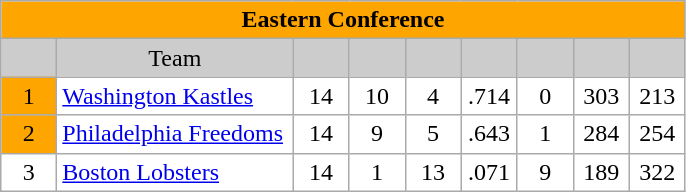<table class="wikitable" style="margin:1em; clear:right; text-align:left; line-height:normal; width=50%">
<tr>
<td style="text-align:center; background:orange" colspan=9><strong>Eastern Conference</strong></td>
</tr>
<tr>
<td style="text-align:center; background-color:#CCCCCC; width:30px"></td>
<td style="text-align:center; background-color:#CCCCCC; width:150px">Team</td>
<td style="text-align:center; background-color:#CCCCCC; width:30px"></td>
<td style="text-align:center; background-color:#CCCCCC; width:30px"></td>
<td style="text-align:center; background-color:#CCCCCC; width:30px"></td>
<td style="text-align:center; background-color:#CCCCCC; width:30px"></td>
<td style="text-align:center; background-color:#CCCCCC; width:30px"></td>
<td style="text-align:center; background-color:#CCCCCC; width:30px"></td>
<td style="text-align:center; background-color:#CCCCCC; width:30px"></td>
</tr>
<tr>
<td style="text-align:center; background:orange; width:30px">1</td>
<td style="text-align:left; background:white; width:150px"><a href='#'>Washington Kastles</a></td>
<td style="text-align:center; background:white; width:30px">14</td>
<td style="text-align:center; background:white; width:30px">10</td>
<td style="text-align:center; background:white; width:30px">4</td>
<td style="text-align:center; background:white; width:30px">.714</td>
<td style="text-align:center; background:white; width:30px">0</td>
<td style="text-align:center; background:white; width:30px">303</td>
<td style="text-align:center; background:white; width:30px">213</td>
</tr>
<tr>
<td style="text-align:center; background:orange; width:30px">2</td>
<td style="text-align:left; background:white; width:150px"><a href='#'>Philadelphia Freedoms</a></td>
<td style="text-align:center; background:white; width:30px">14</td>
<td style="text-align:center; background:white; width:30px">9</td>
<td style="text-align:center; background:white; width:30px">5</td>
<td style="text-align:center; background:white; width:30px">.643</td>
<td style="text-align:center; background:white; width:30px">1</td>
<td style="text-align:center; background:white; width:30px">284</td>
<td style="text-align:center; background:white; width:30px">254</td>
</tr>
<tr>
<td style="text-align:center; background:white; width:30px">3</td>
<td style="text-align:left; background:white; width:150px"><a href='#'>Boston Lobsters</a></td>
<td style="text-align:center; background:white; width:30px">14</td>
<td style="text-align:center; background:white; width:30px">1</td>
<td style="text-align:center; background:white; width:30px">13</td>
<td style="text-align:center; background:white; width:30px">.071</td>
<td style="text-align:center; background:white; width:30px">9</td>
<td style="text-align:center; background:white; width:30px">189</td>
<td style="text-align:center; background:white; width:30px">322</td>
</tr>
</table>
